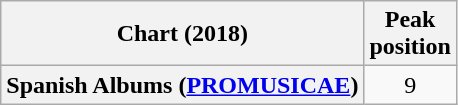<table class="wikitable plainrowheaders" style="text-align:center;">
<tr>
<th scope="col">Chart (2018)</th>
<th scope="col">Peak<br>position</th>
</tr>
<tr>
<th scope="row">Spanish Albums (<a href='#'>PROMUSICAE</a>)</th>
<td>9</td>
</tr>
</table>
